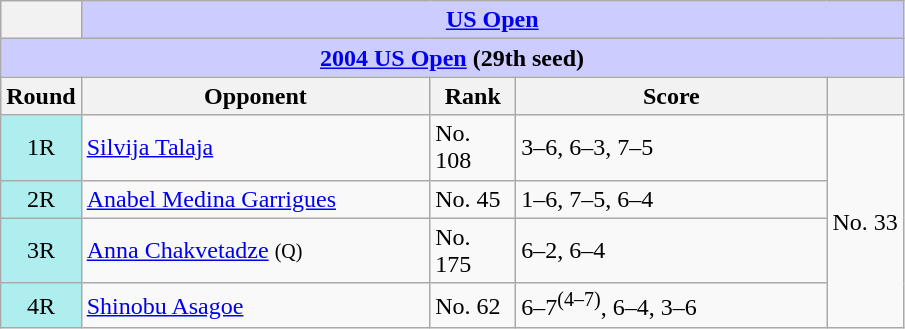<table class="wikitable collapsible collapsed">
<tr>
<th></th>
<th colspan=4 style="background:#ccf;"><a href='#'>US Open</a></th>
</tr>
<tr>
<th colspan=5 style="background:#ccf;"><a href='#'>2004 US Open</a> (29th seed)</th>
</tr>
<tr>
<th>Round</th>
<th width=225>Opponent</th>
<th width=50>Rank</th>
<th width=200>Score</th>
<th></th>
</tr>
<tr>
<td style="text-align:center; background:#afeeee;">1R</td>
<td> <a href='#'>Silvija Talaja</a></td>
<td>No. 108</td>
<td>3–6, 6–3, 7–5</td>
<td rowspan=4>No. 33</td>
</tr>
<tr>
<td style="text-align:center; background:#afeeee;">2R</td>
<td> <a href='#'>Anabel Medina Garrigues</a></td>
<td>No. 45</td>
<td>1–6, 7–5, 6–4</td>
</tr>
<tr>
<td style="text-align:center; background:#afeeee;">3R</td>
<td> <a href='#'>Anna Chakvetadze</a> <small>(Q)</small></td>
<td>No. 175</td>
<td>6–2, 6–4</td>
</tr>
<tr>
<td style="text-align:center; background:#afeeee;">4R</td>
<td> <a href='#'>Shinobu Asagoe</a></td>
<td>No. 62</td>
<td>6–7<sup>(4–7)</sup>, 6–4, 3–6</td>
</tr>
</table>
